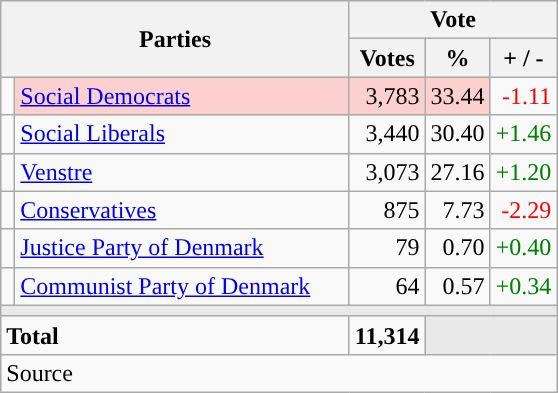<table class="wikitable" style="text-align:right;">
<tr>
<th style="text-align:centre;" rowspan="2" colspan="2" width="225">Parties</th>
<th colspan="3">Vote</th>
</tr>
<tr>
<th width="15">Votes</th>
<th width="15">%</th>
<th width="15">+ / -</th>
</tr>
<tr>
<td width="2" style="color:inherit;background:"></td>
<td bgcolor=#fbd0ce  align="left"><a href='#'>Social Democrats</a></td>
<td bgcolor=#fbd0ce>3,783</td>
<td bgcolor=#fbd0ce>33.44</td>
<td style=color:red;>-1.11</td>
</tr>
<tr>
<td width="2" style="color:inherit;background:"></td>
<td align="left"><a href='#'>Social Liberals</a></td>
<td>3,440</td>
<td>30.40</td>
<td style=color:green;>+1.46</td>
</tr>
<tr>
<td width="2" style="color:inherit;background:"></td>
<td align="left"><a href='#'>Venstre</a></td>
<td>3,073</td>
<td>27.16</td>
<td style=color:green;>+1.20</td>
</tr>
<tr>
<td width="2" style="color:inherit;background:"></td>
<td align="left"><a href='#'>Conservatives</a></td>
<td>875</td>
<td>7.73</td>
<td style=color:red;>-2.29</td>
</tr>
<tr>
<td width="2" style="color:inherit;background:"></td>
<td align="left"><a href='#'>Justice Party of Denmark</a></td>
<td>79</td>
<td>0.70</td>
<td style=color:green;>+0.40</td>
</tr>
<tr>
<td width="2" style="color:inherit;background:"></td>
<td align="left"><a href='#'>Communist Party of Denmark</a></td>
<td>64</td>
<td>0.57</td>
<td style=color:green;>+0.34</td>
</tr>
<tr>
<td colspan="7" bgcolor="#E9E9E9"></td>
</tr>
<tr>
<td align="left" colspan="2"><strong>Total</strong></td>
<td><strong>11,314</strong></td>
<td bgcolor="#E9E9E9" colspan="2"></td>
</tr>
<tr>
<td align="left" colspan="6">Source</td>
</tr>
</table>
